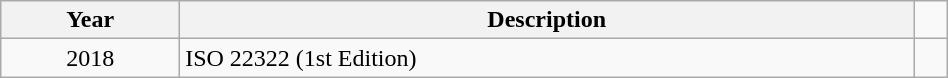<table class = "wikitable" font-size = 95%; width = 50%; background-color = transparent>
<tr>
<th>Year</th>
<th>Description</th>
</tr>
<tr>
<td align = "center">2018</td>
<td>ISO 22322 (1st Edition)</td>
<td></td>
</tr>
</table>
